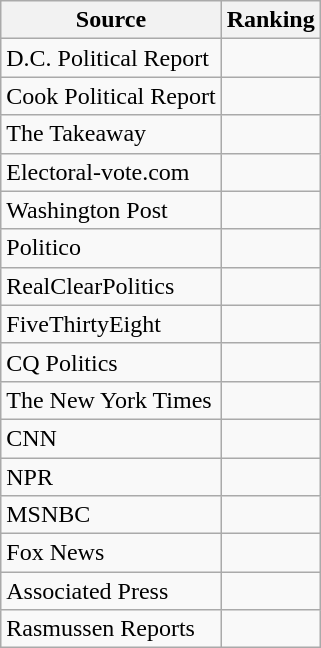<table class="wikitable">
<tr>
<th>Source</th>
<th>Ranking</th>
</tr>
<tr>
<td>D.C. Political Report</td>
<td></td>
</tr>
<tr>
<td>Cook Political Report</td>
<td></td>
</tr>
<tr>
<td>The Takeaway</td>
<td></td>
</tr>
<tr>
<td>Electoral-vote.com</td>
<td></td>
</tr>
<tr>
<td The Washington Post>Washington Post</td>
<td></td>
</tr>
<tr>
<td>Politico</td>
<td></td>
</tr>
<tr>
<td>RealClearPolitics</td>
<td></td>
</tr>
<tr>
<td>FiveThirtyEight</td>
<td></td>
</tr>
<tr>
<td>CQ Politics</td>
<td></td>
</tr>
<tr>
<td>The New York Times</td>
<td></td>
</tr>
<tr>
<td>CNN</td>
<td></td>
</tr>
<tr>
<td>NPR</td>
<td></td>
</tr>
<tr>
<td>MSNBC</td>
<td></td>
</tr>
<tr>
<td>Fox News</td>
<td></td>
</tr>
<tr>
<td>Associated Press</td>
<td></td>
</tr>
<tr>
<td>Rasmussen Reports</td>
<td></td>
</tr>
</table>
